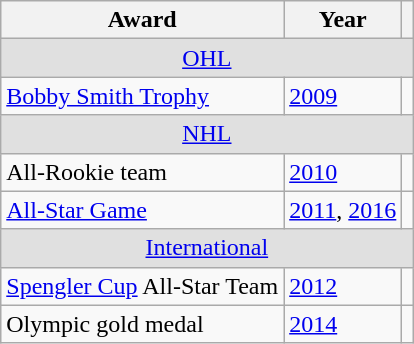<table class="wikitable">
<tr>
<th>Award</th>
<th>Year</th>
<th></th>
</tr>
<tr ALIGN="center" bgcolor="#e0e0e0">
<td colspan="3"><a href='#'>OHL</a></td>
</tr>
<tr>
<td><a href='#'>Bobby Smith Trophy</a></td>
<td><a href='#'>2009</a></td>
<td></td>
</tr>
<tr ALIGN="center" bgcolor="#e0e0e0">
<td colspan="3"><a href='#'>NHL</a></td>
</tr>
<tr>
<td>All-Rookie team</td>
<td><a href='#'>2010</a></td>
<td></td>
</tr>
<tr>
<td><a href='#'>All-Star Game</a></td>
<td><a href='#'>2011</a>, <a href='#'>2016</a></td>
<td></td>
</tr>
<tr ALIGN="center" bgcolor="#e0e0e0">
<td colspan="3"><a href='#'>International</a></td>
</tr>
<tr>
<td><a href='#'>Spengler Cup</a> All-Star Team</td>
<td><a href='#'>2012</a></td>
<td></td>
</tr>
<tr>
<td>Olympic gold medal</td>
<td><a href='#'>2014</a></td>
<td></td>
</tr>
</table>
